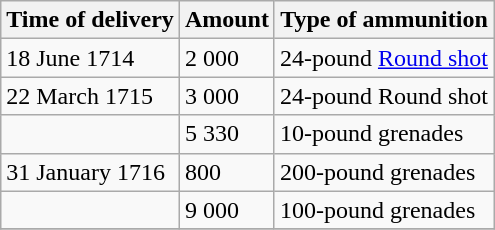<table class="wikitable">
<tr>
<th>Time of delivery</th>
<th>Amount</th>
<th>Type of ammunition</th>
</tr>
<tr>
<td>18 June 1714</td>
<td>2 000</td>
<td>24-pound <a href='#'>Round shot</a></td>
</tr>
<tr>
<td>22 March 1715</td>
<td>3 000</td>
<td>24-pound Round shot</td>
</tr>
<tr>
<td></td>
<td>5 330</td>
<td>10-pound grenades</td>
</tr>
<tr>
<td>31 January 1716</td>
<td>800</td>
<td>200-pound grenades</td>
</tr>
<tr>
<td></td>
<td>9 000</td>
<td>100-pound grenades</td>
</tr>
<tr>
</tr>
</table>
